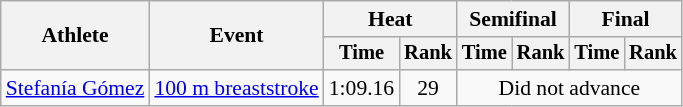<table class=wikitable style=font-size:90%;text-align:center>
<tr>
<th rowspan=2>Athlete</th>
<th rowspan=2>Event</th>
<th colspan=2>Heat</th>
<th colspan=2>Semifinal</th>
<th colspan=2>Final</th>
</tr>
<tr style=font-size:95%>
<th>Time</th>
<th>Rank</th>
<th>Time</th>
<th>Rank</th>
<th>Time</th>
<th>Rank</th>
</tr>
<tr>
<td align=left><a href='#'>Stefanía Gómez</a></td>
<td align=left><a href='#'>100 m breaststroke</a></td>
<td>1:09.16</td>
<td>29</td>
<td colspan=4>Did not advance</td>
</tr>
</table>
